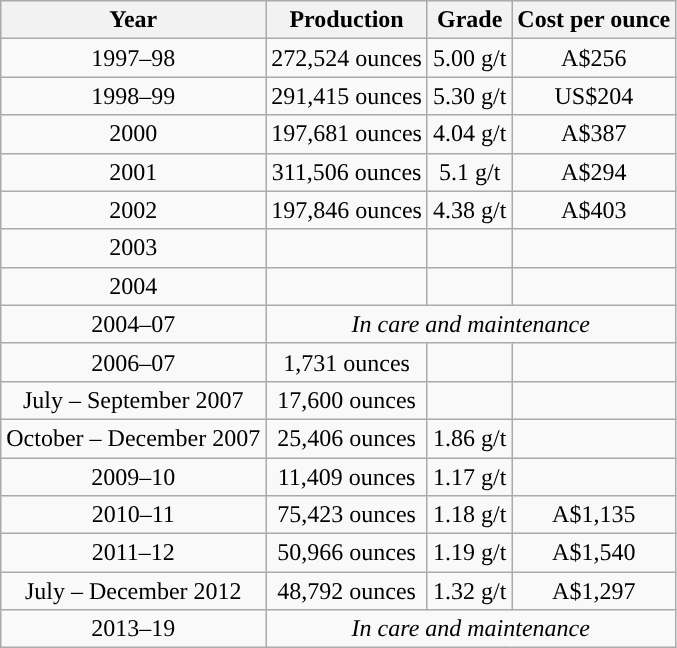<table class="wikitable">
<tr style="text-align:center;">
<th>Year</th>
<th>Production</th>
<th>Grade</th>
<th>Cost per ounce</th>
</tr>
<tr style="text-align:center;">
<td>1997–98</td>
<td>272,524 ounces</td>
<td>5.00 g/t</td>
<td>A$256</td>
</tr>
<tr style="text-align:center;">
<td>1998–99</td>
<td>291,415 ounces</td>
<td>5.30 g/t</td>
<td>US$204</td>
</tr>
<tr style="text-align:center;">
<td>2000</td>
<td>197,681 ounces</td>
<td>4.04 g/t</td>
<td>A$387</td>
</tr>
<tr style="text-align:center;">
<td>2001</td>
<td>311,506 ounces</td>
<td>5.1 g/t</td>
<td>A$294</td>
</tr>
<tr style="text-align:center;">
<td>2002 </td>
<td>197,846 ounces</td>
<td>4.38 g/t</td>
<td>A$403</td>
</tr>
<tr style="text-align:center;">
<td>2003</td>
<td></td>
<td></td>
<td></td>
</tr>
<tr style="text-align:center;">
<td>2004</td>
<td></td>
<td></td>
<td></td>
</tr>
<tr style="text-align:center;">
<td>2004–07</td>
<td colspan=3><em>In care and maintenance</em></td>
</tr>
<tr style="text-align:center;">
<td>2006–07</td>
<td>1,731 ounces</td>
<td></td>
<td></td>
</tr>
<tr style="text-align:center;">
<td>July – September 2007</td>
<td>17,600 ounces</td>
<td></td>
<td></td>
</tr>
<tr style="text-align:center;">
<td>October – December 2007</td>
<td>25,406 ounces</td>
<td>1.86 g/t</td>
<td></td>
</tr>
<tr style="text-align:center;">
<td>2009–10</td>
<td>11,409 ounces</td>
<td>1.17 g/t</td>
<td></td>
</tr>
<tr style="text-align:center;">
<td>2010–11</td>
<td>75,423 ounces</td>
<td>1.18 g/t</td>
<td>A$1,135</td>
</tr>
<tr style="text-align:center;">
<td>2011–12</td>
<td>50,966 ounces</td>
<td>1.19 g/t</td>
<td>A$1,540</td>
</tr>
<tr style="text-align:center;">
<td>July – December 2012</td>
<td>48,792 ounces</td>
<td>1.32 g/t</td>
<td>A$1,297</td>
</tr>
<tr style="text-align:center;">
<td>2013–19</td>
<td colspan=3><em>In care and maintenance</em></td>
</tr>
</table>
